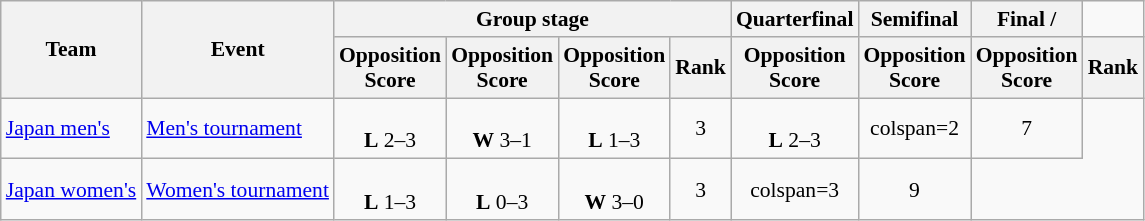<table class="wikitable" style="font-size:90%">
<tr>
<th rowspan=2>Team</th>
<th rowspan=2>Event</th>
<th colspan=4>Group stage</th>
<th>Quarterfinal</th>
<th>Semifinal</th>
<th>Final / </th>
</tr>
<tr style="font-size:100%">
<th>Opposition<br>Score</th>
<th>Opposition<br>Score</th>
<th>Opposition<br>Score</th>
<th>Rank</th>
<th>Opposition<br>Score</th>
<th>Opposition<br>Score</th>
<th>Opposition<br>Score</th>
<th>Rank</th>
</tr>
<tr align=center>
<td align=left><a href='#'>Japan men's</a></td>
<td align=left><a href='#'>Men's tournament</a></td>
<td><br><strong>L</strong> 2–3</td>
<td><br><strong>W</strong> 3–1</td>
<td><br><strong>L</strong> 1–3</td>
<td>3</td>
<td><br><strong>L</strong> 2–3</td>
<td>colspan=2 </td>
<td>7</td>
</tr>
<tr align=center>
<td align=left><a href='#'>Japan women's</a></td>
<td align=left><a href='#'>Women's tournament</a></td>
<td><br><strong>L</strong> 1–3</td>
<td><br><strong>L</strong> 0–3</td>
<td><br><strong>W</strong> 3–0</td>
<td>3</td>
<td>colspan=3 </td>
<td>9</td>
</tr>
</table>
